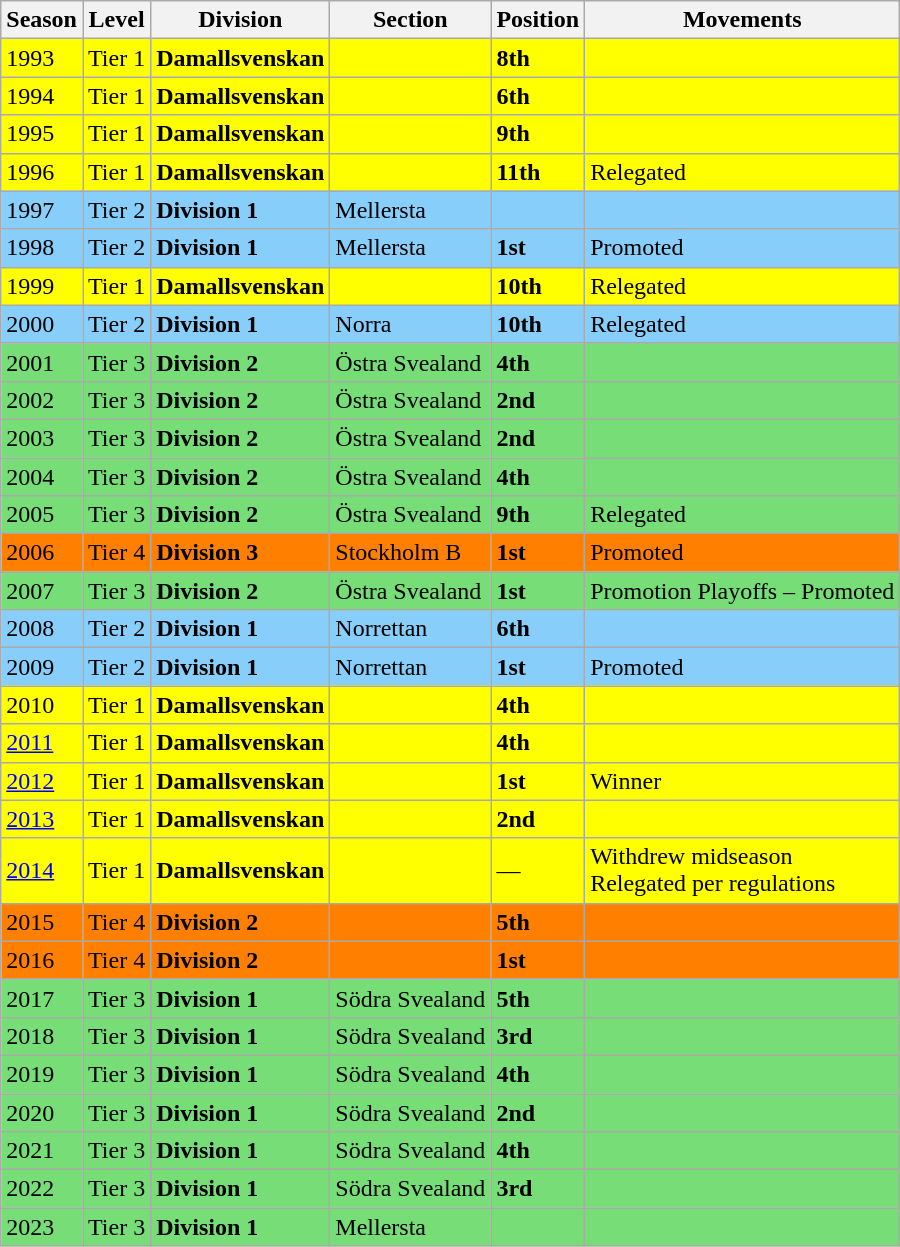<table class="wikitable">
<tr style="background:#f0f6fa;">
<th><strong>Season</strong></th>
<th><strong>Level</strong></th>
<th><strong>Division</strong></th>
<th><strong>Section</strong></th>
<th><strong>Position</strong></th>
<th><strong>Movements</strong></th>
</tr>
<tr style="background:#ff0;">
<td>1993</td>
<td>Tier 1</td>
<td><strong>  Damallsvenskan </strong></td>
<td style="background:#ff0;"></td>
<td><strong>8th</strong></td>
<td></td>
</tr>
<tr style="background:#ff0;">
<td>1994</td>
<td>Tier 1</td>
<td><strong>  Damallsvenskan </strong></td>
<td style="background:#ff0;"></td>
<td><strong>6th</strong></td>
<td></td>
</tr>
<tr style="background:#ff0;">
<td>1995</td>
<td>Tier 1</td>
<td><strong>  Damallsvenskan </strong></td>
<td style="background:#ff0;"></td>
<td><strong>9th</strong></td>
<td></td>
</tr>
<tr style="background:#ff0;">
<td>1996</td>
<td>Tier 1</td>
<td><strong>  Damallsvenskan </strong></td>
<td style="background:#ff0;"></td>
<td><strong>11th</strong></td>
<td>Relegated</td>
</tr>
<tr style="background:#87CEFA;">
<td>1997</td>
<td>Tier 2</td>
<td><strong>Division 1</strong></td>
<td>Mellersta</td>
<td style="background:#87CEFA;"></td>
<td></td>
</tr>
<tr style="background:#87CEFA;">
<td>1998</td>
<td>Tier 2</td>
<td><strong>Division 1</strong></td>
<td>Mellersta</td>
<td><strong>1st</strong></td>
<td>Promoted</td>
</tr>
<tr style="background:#ff0;">
<td>1999</td>
<td>Tier 1</td>
<td><strong>  Damallsvenskan </strong></td>
<td style="background:#ff0;"></td>
<td><strong>10th</strong></td>
<td>Relegated</td>
</tr>
<tr style="background:#87CEFA;">
<td>2000</td>
<td>Tier 2</td>
<td><strong>Division 1</strong></td>
<td>Norra</td>
<td><strong>10th</strong></td>
<td>Relegated</td>
</tr>
<tr style="background:#7d7;">
<td>2001</td>
<td>Tier 3</td>
<td><strong>Division 2</strong></td>
<td>Östra Svealand</td>
<td><strong>4th</strong></td>
<td style="background:#7d7;"></td>
</tr>
<tr style="background:#7d7;">
<td>2002</td>
<td>Tier 3</td>
<td><strong>Division 2</strong></td>
<td>Östra Svealand</td>
<td><strong>2nd</strong></td>
<td style="background:#7d7;"></td>
</tr>
<tr style="background:#7d7;">
<td>2003</td>
<td>Tier 3</td>
<td><strong>Division 2</strong></td>
<td>Östra Svealand</td>
<td><strong>2nd</strong></td>
<td style="background:#7d7;"></td>
</tr>
<tr style="background:#7d7;">
<td>2004</td>
<td>Tier 3</td>
<td><strong>Division 2</strong></td>
<td>Östra Svealand</td>
<td><strong>4th</strong></td>
<td style="background:#7d7;"></td>
</tr>
<tr style="background:#7d7;">
<td>2005</td>
<td>Tier 3</td>
<td><strong>Division 2</strong></td>
<td>Östra Svealand</td>
<td><strong>9th</strong></td>
<td>Relegated</td>
</tr>
<tr style="background:#FF7F00;">
<td>2006</td>
<td>Tier 4</td>
<td><strong>Division 3</strong></td>
<td>Stockholm B</td>
<td><strong>1st</strong></td>
<td>Promoted</td>
</tr>
<tr style="background:#7d7;">
<td>2007</td>
<td>Tier 3</td>
<td><strong>Division 2</strong></td>
<td>Östra Svealand</td>
<td><strong>1st</strong></td>
<td>Promotion Playoffs – Promoted</td>
</tr>
<tr style="background:#87CEFA;">
<td>2008</td>
<td>Tier 2</td>
<td><strong>Division 1</strong></td>
<td>Norrettan</td>
<td><strong>6th</strong></td>
<td></td>
</tr>
<tr style="background:#87CEFA;">
<td>2009</td>
<td>Tier 2</td>
<td><strong>Division 1</strong></td>
<td>Norrettan</td>
<td><strong>1st</strong></td>
<td>Promoted</td>
</tr>
<tr style="background:#ff0;">
<td>2010</td>
<td>Tier 1</td>
<td><strong>  Damallsvenskan </strong></td>
<td style="background:#ff0;"></td>
<td><strong>4th</strong></td>
<td style="background:#ff0;"></td>
</tr>
<tr style="background:#ff0;">
<td><a href='#'>2011</a></td>
<td>Tier 1</td>
<td><strong>  Damallsvenskan </strong></td>
<td style="background:#ff0;"></td>
<td><strong>4th</strong></td>
<td></td>
</tr>
<tr style="background:#ff0;">
<td><a href='#'>2012</a></td>
<td>Tier 1</td>
<td><strong>  Damallsvenskan </strong></td>
<td style="background:#ff0;"></td>
<td><strong>1st</strong></td>
<td>Winner</td>
</tr>
<tr style="background:#ff0;">
<td><a href='#'>2013</a></td>
<td>Tier 1</td>
<td><strong>  Damallsvenskan </strong></td>
<td style="background:#ff0;"></td>
<td><strong>2nd</strong></td>
<td></td>
</tr>
<tr style="background:#ff0;">
<td><a href='#'>2014</a></td>
<td>Tier 1</td>
<td><strong>  Damallsvenskan </strong></td>
<td style="background:#ff0;"></td>
<td>—</td>
<td>Withdrew midseason <br> Relegated per regulations</td>
</tr>
<tr style="background:#FF7F00;">
<td>2015</td>
<td>Tier 4</td>
<td><strong>Division 2</strong></td>
<td></td>
<td><strong>5th</strong></td>
<td></td>
</tr>
<tr style="background:#FF7F00;">
<td>2016</td>
<td>Tier 4</td>
<td><strong>Division 2</strong></td>
<td></td>
<td><strong>1st</strong></td>
<td></td>
</tr>
<tr style="background:#7d7;">
<td>2017</td>
<td>Tier 3</td>
<td><strong>Division 1</strong></td>
<td>Södra Svealand</td>
<td><strong>5th</strong></td>
<td></td>
</tr>
<tr style="background:#7d7;">
<td>2018</td>
<td>Tier 3</td>
<td><strong>Division 1</strong></td>
<td>Södra Svealand</td>
<td><strong>3rd</strong></td>
<td></td>
</tr>
<tr style="background:#7d7;">
<td>2019</td>
<td>Tier 3</td>
<td><strong>Division 1</strong></td>
<td>Södra Svealand</td>
<td><strong>4th</strong></td>
<td></td>
</tr>
<tr style="background:#7d7;">
<td>2020</td>
<td>Tier 3</td>
<td><strong>Division 1</strong></td>
<td>Södra Svealand</td>
<td><strong>2nd</strong></td>
<td></td>
</tr>
<tr style="background:#7d7;">
<td>2021</td>
<td>Tier 3</td>
<td><strong>Division 1</strong></td>
<td>Södra Svealand</td>
<td><strong>4th</strong></td>
<td></td>
</tr>
<tr style="background:#7d7;">
<td>2022</td>
<td>Tier 3</td>
<td><strong>Division 1</strong></td>
<td>Södra Svealand</td>
<td><strong>3rd</strong></td>
<td></td>
</tr>
<tr style="background:#7d7;">
<td>2023</td>
<td>Tier 3</td>
<td><strong>Division 1</strong></td>
<td>Mellersta</td>
<td></td>
<td></td>
</tr>
</table>
